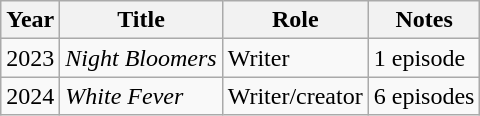<table class="wikitable">
<tr>
<th>Year</th>
<th>Title</th>
<th>Role</th>
<th>Notes</th>
</tr>
<tr>
<td>2023</td>
<td><em>Night Bloomers</em></td>
<td>Writer</td>
<td>1 episode</td>
</tr>
<tr>
<td>2024</td>
<td><em>White Fever</em></td>
<td>Writer/creator</td>
<td>6 episodes</td>
</tr>
</table>
